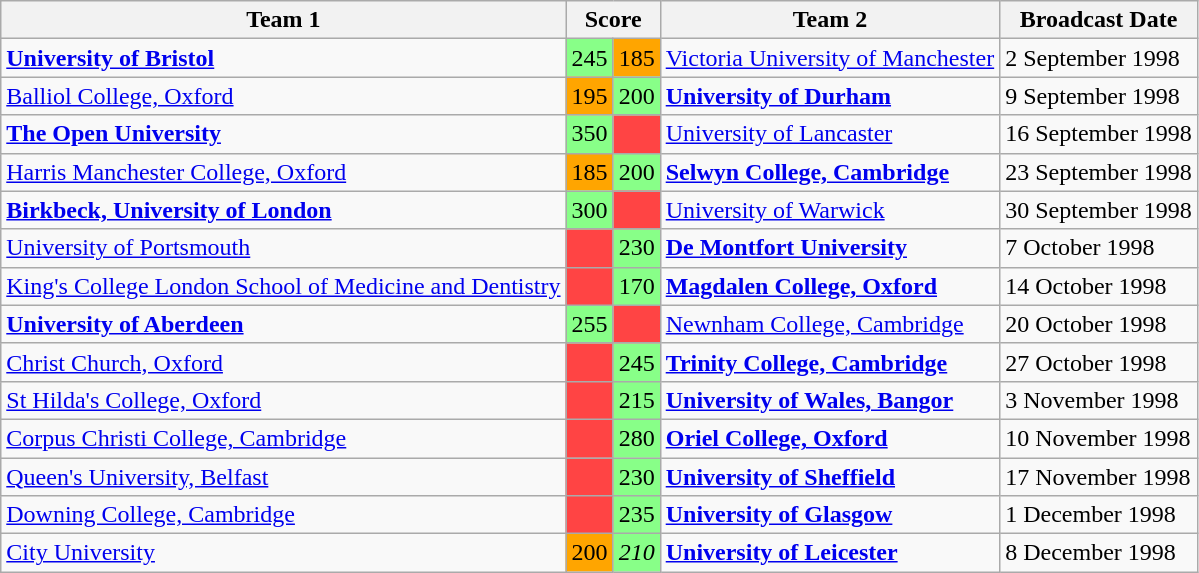<table class="wikitable" border="1">
<tr>
<th>Team 1</th>
<th colspan=2>Score</th>
<th>Team 2</th>
<th>Broadcast Date</th>
</tr>
<tr>
<td><strong><a href='#'>University of Bristol</a></strong></td>
<td style="background:#88ff88">245</td>
<td style="background:orange">185</td>
<td><a href='#'>Victoria University of Manchester</a></td>
<td>2 September 1998</td>
</tr>
<tr>
<td><a href='#'>Balliol College, Oxford</a></td>
<td style="background:orange">195</td>
<td style="background:#88ff88">200</td>
<td><strong><a href='#'>University of Durham</a></strong></td>
<td>9 September 1998</td>
</tr>
<tr>
<td><strong><a href='#'>The Open University</a></strong></td>
<td style="background:#88ff88">350</td>
<td style="background:#ff4444"></td>
<td><a href='#'>University of Lancaster</a></td>
<td>16 September 1998</td>
</tr>
<tr>
<td><a href='#'>Harris Manchester College, Oxford</a></td>
<td style="background:orange">185</td>
<td style="background:#88ff88">200</td>
<td><strong><a href='#'>Selwyn College, Cambridge</a></strong></td>
<td>23 September 1998</td>
</tr>
<tr>
<td><strong><a href='#'>Birkbeck, University of London</a></strong></td>
<td style="background:#88ff88">300</td>
<td style="background:#ff4444"></td>
<td><a href='#'>University of Warwick</a></td>
<td>30 September 1998</td>
</tr>
<tr>
<td><a href='#'>University of Portsmouth</a></td>
<td style="background:#ff4444"></td>
<td style="background:#88ff88">230</td>
<td><strong><a href='#'>De Montfort University</a></strong></td>
<td>7 October 1998</td>
</tr>
<tr>
<td><a href='#'>King's College London School of Medicine and Dentistry</a></td>
<td style="background:#ff4444"></td>
<td style="background:#88ff88">170</td>
<td><strong><a href='#'>Magdalen College, Oxford</a></strong></td>
<td>14 October 1998</td>
</tr>
<tr>
<td><strong><a href='#'>University of Aberdeen</a></strong></td>
<td style="background:#88ff88">255</td>
<td style="background:#ff4444"></td>
<td><a href='#'>Newnham College, Cambridge</a></td>
<td>20 October 1998</td>
</tr>
<tr>
<td><a href='#'>Christ Church, Oxford</a></td>
<td style="background:#ff4444"></td>
<td style="background:#88ff88">245</td>
<td><strong><a href='#'>Trinity College, Cambridge</a></strong></td>
<td>27 October 1998</td>
</tr>
<tr>
<td><a href='#'>St Hilda's College, Oxford</a></td>
<td style="background:#ff4444"></td>
<td style="background:#88ff88">215</td>
<td><strong><a href='#'>University of Wales, Bangor</a></strong></td>
<td>3 November 1998</td>
</tr>
<tr>
<td><a href='#'>Corpus Christi College, Cambridge</a></td>
<td style="background:#ff4444"></td>
<td style="background:#88ff88">280</td>
<td><strong><a href='#'>Oriel College, Oxford</a></strong></td>
<td>10 November 1998</td>
</tr>
<tr>
<td><a href='#'>Queen's University, Belfast</a></td>
<td style="background:#ff4444"></td>
<td style="background:#88ff88">230</td>
<td><strong><a href='#'>University of Sheffield</a></strong></td>
<td>17 November 1998</td>
</tr>
<tr>
<td><a href='#'>Downing College, Cambridge</a></td>
<td style="background:#ff4444"></td>
<td style="background:#88ff88">235</td>
<td><strong><a href='#'>University of Glasgow</a></strong></td>
<td>1 December 1998</td>
</tr>
<tr>
<td><a href='#'>City University</a></td>
<td style="background:orange">200</td>
<td style="background:#88ff88"><em>210</em></td>
<td><strong><a href='#'>University of Leicester</a></strong></td>
<td>8 December 1998</td>
</tr>
</table>
